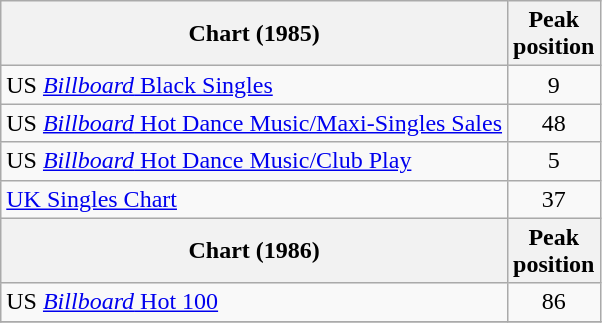<table class="wikitable sortable">
<tr>
<th>Chart (1985)</th>
<th align="center">Peak<br>position</th>
</tr>
<tr>
<td>US <a href='#'><em>Billboard</em> Black Singles</a></td>
<td align="center">9</td>
</tr>
<tr>
<td>US <a href='#'><em>Billboard</em> Hot Dance Music/Maxi-Singles Sales</a></td>
<td align="center">48</td>
</tr>
<tr>
<td>US <a href='#'><em>Billboard</em> Hot Dance Music/Club Play</a></td>
<td align="center">5</td>
</tr>
<tr>
<td><a href='#'>UK Singles Chart</a></td>
<td align="center">37</td>
</tr>
<tr>
<th>Chart (1986)</th>
<th align="center">Peak<br>position</th>
</tr>
<tr>
<td>US <a href='#'><em>Billboard</em> Hot 100</a></td>
<td align="center">86</td>
</tr>
<tr>
</tr>
</table>
